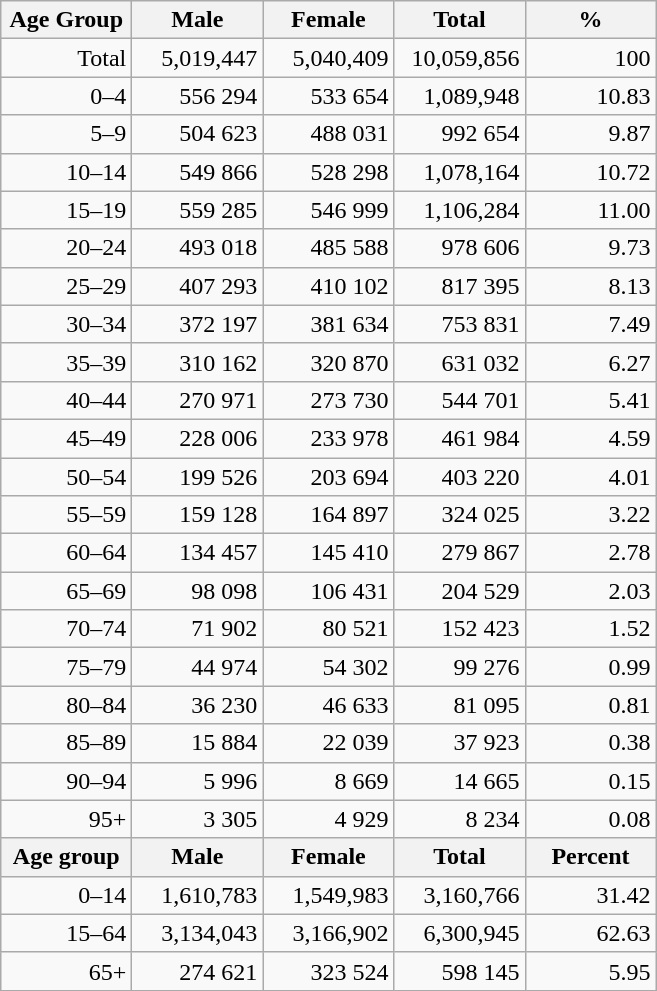<table class="wikitable">
<tr>
<th width="80pt">Age Group</th>
<th width="80pt">Male</th>
<th width="80pt">Female</th>
<th width="80pt">Total</th>
<th width="80pt">%</th>
</tr>
<tr>
<td align="right">Total</td>
<td align="right">5,019,447</td>
<td align="right">5,040,409</td>
<td align="right">10,059,856</td>
<td align="right">100</td>
</tr>
<tr>
<td align="right">0–4</td>
<td align="right">556 294</td>
<td align="right">533 654</td>
<td align="right">1,089,948</td>
<td align="right">10.83</td>
</tr>
<tr>
<td align="right">5–9</td>
<td align="right">504 623</td>
<td align="right">488 031</td>
<td align="right">992 654</td>
<td align="right">9.87</td>
</tr>
<tr>
<td align="right">10–14</td>
<td align="right">549 866</td>
<td align="right">528 298</td>
<td align="right">1,078,164</td>
<td align="right">10.72</td>
</tr>
<tr>
<td align="right">15–19</td>
<td align="right">559 285</td>
<td align="right">546 999</td>
<td align="right">1,106,284</td>
<td align="right">11.00</td>
</tr>
<tr>
<td align="right">20–24</td>
<td align="right">493 018</td>
<td align="right">485 588</td>
<td align="right">978 606</td>
<td align="right">9.73</td>
</tr>
<tr>
<td align="right">25–29</td>
<td align="right">407 293</td>
<td align="right">410 102</td>
<td align="right">817 395</td>
<td align="right">8.13</td>
</tr>
<tr>
<td align="right">30–34</td>
<td align="right">372 197</td>
<td align="right">381 634</td>
<td align="right">753 831</td>
<td align="right">7.49</td>
</tr>
<tr>
<td align="right">35–39</td>
<td align="right">310 162</td>
<td align="right">320 870</td>
<td align="right">631 032</td>
<td align="right">6.27</td>
</tr>
<tr>
<td align="right">40–44</td>
<td align="right">270 971</td>
<td align="right">273 730</td>
<td align="right">544 701</td>
<td align="right">5.41</td>
</tr>
<tr>
<td align="right">45–49</td>
<td align="right">228 006</td>
<td align="right">233 978</td>
<td align="right">461 984</td>
<td align="right">4.59</td>
</tr>
<tr>
<td align="right">50–54</td>
<td align="right">199 526</td>
<td align="right">203 694</td>
<td align="right">403 220</td>
<td align="right">4.01</td>
</tr>
<tr>
<td align="right">55–59</td>
<td align="right">159 128</td>
<td align="right">164 897</td>
<td align="right">324 025</td>
<td align="right">3.22</td>
</tr>
<tr>
<td align="right">60–64</td>
<td align="right">134 457</td>
<td align="right">145 410</td>
<td align="right">279 867</td>
<td align="right">2.78</td>
</tr>
<tr>
<td align="right">65–69</td>
<td align="right">98 098</td>
<td align="right">106 431</td>
<td align="right">204 529</td>
<td align="right">2.03</td>
</tr>
<tr>
<td align="right">70–74</td>
<td align="right">71 902</td>
<td align="right">80 521</td>
<td align="right">152 423</td>
<td align="right">1.52</td>
</tr>
<tr>
<td align="right">75–79</td>
<td align="right">44 974</td>
<td align="right">54 302</td>
<td align="right">99 276</td>
<td align="right">0.99</td>
</tr>
<tr>
<td align="right">80–84</td>
<td align="right">36 230</td>
<td align="right">46 633</td>
<td align="right">81 095</td>
<td align="right">0.81</td>
</tr>
<tr>
<td align="right">85–89</td>
<td align="right">15 884</td>
<td align="right">22 039</td>
<td align="right">37 923</td>
<td align="right">0.38</td>
</tr>
<tr>
<td align="right">90–94</td>
<td align="right">5 996</td>
<td align="right">8 669</td>
<td align="right">14 665</td>
<td align="right">0.15</td>
</tr>
<tr>
<td align="right">95+</td>
<td align="right">3 305</td>
<td align="right">4 929</td>
<td align="right">8 234</td>
<td align="right">0.08</td>
</tr>
<tr>
<th width="50">Age group</th>
<th width="80pt">Male</th>
<th width="80">Female</th>
<th width="80">Total</th>
<th width="50">Percent</th>
</tr>
<tr>
<td align="right">0–14</td>
<td align="right">1,610,783</td>
<td align="right">1,549,983</td>
<td align="right">3,160,766</td>
<td align="right">31.42</td>
</tr>
<tr>
<td align="right">15–64</td>
<td align="right">3,134,043</td>
<td align="right">3,166,902</td>
<td align="right">6,300,945</td>
<td align="right">62.63</td>
</tr>
<tr>
<td align="right">65+</td>
<td align="right">274 621</td>
<td align="right">323 524</td>
<td align="right">598 145</td>
<td align="right">5.95</td>
</tr>
<tr>
</tr>
</table>
